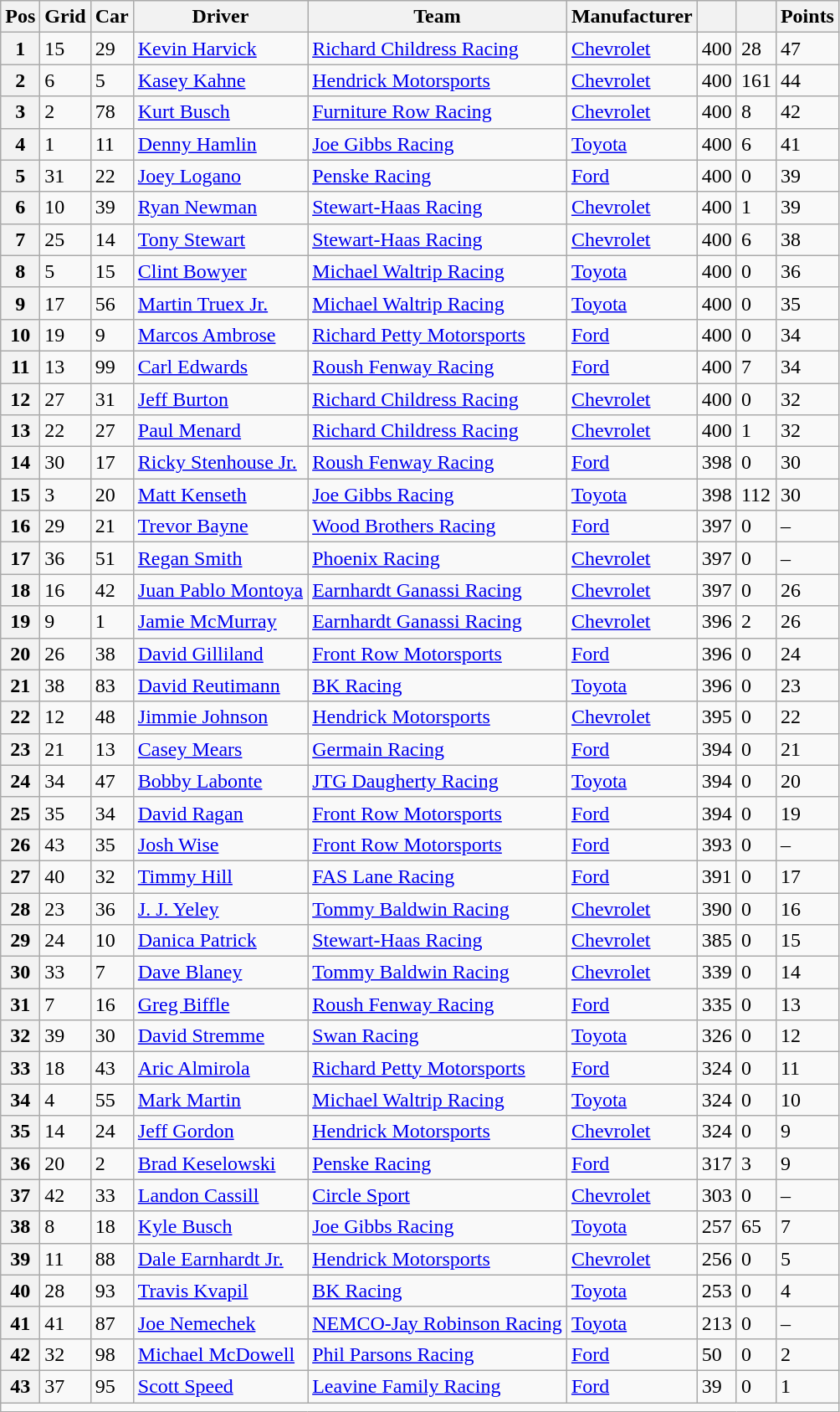<table class="wikitable" border="1">
<tr>
<th>Pos</th>
<th>Grid</th>
<th>Car</th>
<th>Driver</th>
<th>Team</th>
<th>Manufacturer</th>
<th></th>
<th></th>
<th>Points</th>
</tr>
<tr>
<th>1</th>
<td>15</td>
<td>29</td>
<td><a href='#'>Kevin Harvick</a></td>
<td><a href='#'>Richard Childress Racing</a></td>
<td><a href='#'>Chevrolet</a></td>
<td>400</td>
<td>28</td>
<td>47</td>
</tr>
<tr>
<th>2</th>
<td>6</td>
<td>5</td>
<td><a href='#'>Kasey Kahne</a></td>
<td><a href='#'>Hendrick Motorsports</a></td>
<td><a href='#'>Chevrolet</a></td>
<td>400</td>
<td>161</td>
<td>44</td>
</tr>
<tr>
<th>3</th>
<td>2</td>
<td>78</td>
<td><a href='#'>Kurt Busch</a></td>
<td><a href='#'>Furniture Row Racing</a></td>
<td><a href='#'>Chevrolet</a></td>
<td>400</td>
<td>8</td>
<td>42</td>
</tr>
<tr>
<th>4</th>
<td>1</td>
<td>11</td>
<td><a href='#'>Denny Hamlin</a></td>
<td><a href='#'>Joe Gibbs Racing</a></td>
<td><a href='#'>Toyota</a></td>
<td>400</td>
<td>6</td>
<td>41</td>
</tr>
<tr>
<th>5</th>
<td>31</td>
<td>22</td>
<td><a href='#'>Joey Logano</a></td>
<td><a href='#'>Penske Racing</a></td>
<td><a href='#'>Ford</a></td>
<td>400</td>
<td>0</td>
<td>39</td>
</tr>
<tr>
<th>6</th>
<td>10</td>
<td>39</td>
<td><a href='#'>Ryan Newman</a></td>
<td><a href='#'>Stewart-Haas Racing</a></td>
<td><a href='#'>Chevrolet</a></td>
<td>400</td>
<td>1</td>
<td>39</td>
</tr>
<tr>
<th>7</th>
<td>25</td>
<td>14</td>
<td><a href='#'>Tony Stewart</a></td>
<td><a href='#'>Stewart-Haas Racing</a></td>
<td><a href='#'>Chevrolet</a></td>
<td>400</td>
<td>6</td>
<td>38</td>
</tr>
<tr>
<th>8</th>
<td>5</td>
<td>15</td>
<td><a href='#'>Clint Bowyer</a></td>
<td><a href='#'>Michael Waltrip Racing</a></td>
<td><a href='#'>Toyota</a></td>
<td>400</td>
<td>0</td>
<td>36</td>
</tr>
<tr>
<th>9</th>
<td>17</td>
<td>56</td>
<td><a href='#'>Martin Truex Jr.</a></td>
<td><a href='#'>Michael Waltrip Racing</a></td>
<td><a href='#'>Toyota</a></td>
<td>400</td>
<td>0</td>
<td>35</td>
</tr>
<tr>
<th>10</th>
<td>19</td>
<td>9</td>
<td><a href='#'>Marcos Ambrose</a></td>
<td><a href='#'>Richard Petty Motorsports</a></td>
<td><a href='#'>Ford</a></td>
<td>400</td>
<td>0</td>
<td>34</td>
</tr>
<tr>
<th>11</th>
<td>13</td>
<td>99</td>
<td><a href='#'>Carl Edwards</a></td>
<td><a href='#'>Roush Fenway Racing</a></td>
<td><a href='#'>Ford</a></td>
<td>400</td>
<td>7</td>
<td>34</td>
</tr>
<tr>
<th>12</th>
<td>27</td>
<td>31</td>
<td><a href='#'>Jeff Burton</a></td>
<td><a href='#'>Richard Childress Racing</a></td>
<td><a href='#'>Chevrolet</a></td>
<td>400</td>
<td>0</td>
<td>32</td>
</tr>
<tr>
<th>13</th>
<td>22</td>
<td>27</td>
<td><a href='#'>Paul Menard</a></td>
<td><a href='#'>Richard Childress Racing</a></td>
<td><a href='#'>Chevrolet</a></td>
<td>400</td>
<td>1</td>
<td>32</td>
</tr>
<tr>
<th>14</th>
<td>30</td>
<td>17</td>
<td><a href='#'>Ricky Stenhouse Jr.</a></td>
<td><a href='#'>Roush Fenway Racing</a></td>
<td><a href='#'>Ford</a></td>
<td>398</td>
<td>0</td>
<td>30</td>
</tr>
<tr>
<th>15</th>
<td>3</td>
<td>20</td>
<td><a href='#'>Matt Kenseth</a></td>
<td><a href='#'>Joe Gibbs Racing</a></td>
<td><a href='#'>Toyota</a></td>
<td>398</td>
<td>112</td>
<td>30</td>
</tr>
<tr>
<th>16</th>
<td>29</td>
<td>21</td>
<td><a href='#'>Trevor Bayne</a></td>
<td><a href='#'>Wood Brothers Racing</a></td>
<td><a href='#'>Ford</a></td>
<td>397</td>
<td>0</td>
<td>–</td>
</tr>
<tr>
<th>17</th>
<td>36</td>
<td>51</td>
<td><a href='#'>Regan Smith</a></td>
<td><a href='#'>Phoenix Racing</a></td>
<td><a href='#'>Chevrolet</a></td>
<td>397</td>
<td>0</td>
<td>–</td>
</tr>
<tr>
<th>18</th>
<td>16</td>
<td>42</td>
<td><a href='#'>Juan Pablo Montoya</a></td>
<td><a href='#'>Earnhardt Ganassi Racing</a></td>
<td><a href='#'>Chevrolet</a></td>
<td>397</td>
<td>0</td>
<td>26</td>
</tr>
<tr>
<th>19</th>
<td>9</td>
<td>1</td>
<td><a href='#'>Jamie McMurray</a></td>
<td><a href='#'>Earnhardt Ganassi Racing</a></td>
<td><a href='#'>Chevrolet</a></td>
<td>396</td>
<td>2</td>
<td>26</td>
</tr>
<tr>
<th>20</th>
<td>26</td>
<td>38</td>
<td><a href='#'>David Gilliland</a></td>
<td><a href='#'>Front Row Motorsports</a></td>
<td><a href='#'>Ford</a></td>
<td>396</td>
<td>0</td>
<td>24</td>
</tr>
<tr>
<th>21</th>
<td>38</td>
<td>83</td>
<td><a href='#'>David Reutimann</a></td>
<td><a href='#'>BK Racing</a></td>
<td><a href='#'>Toyota</a></td>
<td>396</td>
<td>0</td>
<td>23</td>
</tr>
<tr>
<th>22</th>
<td>12</td>
<td>48</td>
<td><a href='#'>Jimmie Johnson</a></td>
<td><a href='#'>Hendrick Motorsports</a></td>
<td><a href='#'>Chevrolet</a></td>
<td>395</td>
<td>0</td>
<td>22</td>
</tr>
<tr>
<th>23</th>
<td>21</td>
<td>13</td>
<td><a href='#'>Casey Mears</a></td>
<td><a href='#'>Germain Racing</a></td>
<td><a href='#'>Ford</a></td>
<td>394</td>
<td>0</td>
<td>21</td>
</tr>
<tr>
<th>24</th>
<td>34</td>
<td>47</td>
<td><a href='#'>Bobby Labonte</a></td>
<td><a href='#'>JTG Daugherty Racing</a></td>
<td><a href='#'>Toyota</a></td>
<td>394</td>
<td>0</td>
<td>20</td>
</tr>
<tr>
<th>25</th>
<td>35</td>
<td>34</td>
<td><a href='#'>David Ragan</a></td>
<td><a href='#'>Front Row Motorsports</a></td>
<td><a href='#'>Ford</a></td>
<td>394</td>
<td>0</td>
<td>19</td>
</tr>
<tr>
<th>26</th>
<td>43</td>
<td>35</td>
<td><a href='#'>Josh Wise</a></td>
<td><a href='#'>Front Row Motorsports</a></td>
<td><a href='#'>Ford</a></td>
<td>393</td>
<td>0</td>
<td>–</td>
</tr>
<tr>
<th>27</th>
<td>40</td>
<td>32</td>
<td><a href='#'>Timmy Hill</a></td>
<td><a href='#'>FAS Lane Racing</a></td>
<td><a href='#'>Ford</a></td>
<td>391</td>
<td>0</td>
<td>17</td>
</tr>
<tr>
<th>28</th>
<td>23</td>
<td>36</td>
<td><a href='#'>J. J. Yeley</a></td>
<td><a href='#'>Tommy Baldwin Racing</a></td>
<td><a href='#'>Chevrolet</a></td>
<td>390</td>
<td>0</td>
<td>16</td>
</tr>
<tr>
<th>29</th>
<td>24</td>
<td>10</td>
<td><a href='#'>Danica Patrick</a></td>
<td><a href='#'>Stewart-Haas Racing</a></td>
<td><a href='#'>Chevrolet</a></td>
<td>385</td>
<td>0</td>
<td>15</td>
</tr>
<tr>
<th>30</th>
<td>33</td>
<td>7</td>
<td><a href='#'>Dave Blaney</a></td>
<td><a href='#'>Tommy Baldwin Racing</a></td>
<td><a href='#'>Chevrolet</a></td>
<td>339</td>
<td>0</td>
<td>14</td>
</tr>
<tr>
<th>31</th>
<td>7</td>
<td>16</td>
<td><a href='#'>Greg Biffle</a></td>
<td><a href='#'>Roush Fenway Racing</a></td>
<td><a href='#'>Ford</a></td>
<td>335</td>
<td>0</td>
<td>13</td>
</tr>
<tr>
<th>32</th>
<td>39</td>
<td>30</td>
<td><a href='#'>David Stremme</a></td>
<td><a href='#'>Swan Racing</a></td>
<td><a href='#'>Toyota</a></td>
<td>326</td>
<td>0</td>
<td>12</td>
</tr>
<tr>
<th>33</th>
<td>18</td>
<td>43</td>
<td><a href='#'>Aric Almirola</a></td>
<td><a href='#'>Richard Petty Motorsports</a></td>
<td><a href='#'>Ford</a></td>
<td>324</td>
<td>0</td>
<td>11</td>
</tr>
<tr>
<th>34</th>
<td>4</td>
<td>55</td>
<td><a href='#'>Mark Martin</a></td>
<td><a href='#'>Michael Waltrip Racing</a></td>
<td><a href='#'>Toyota</a></td>
<td>324</td>
<td>0</td>
<td>10</td>
</tr>
<tr>
<th>35</th>
<td>14</td>
<td>24</td>
<td><a href='#'>Jeff Gordon</a></td>
<td><a href='#'>Hendrick Motorsports</a></td>
<td><a href='#'>Chevrolet</a></td>
<td>324</td>
<td>0</td>
<td>9</td>
</tr>
<tr>
<th>36</th>
<td>20</td>
<td>2</td>
<td><a href='#'>Brad Keselowski</a></td>
<td><a href='#'>Penske Racing</a></td>
<td><a href='#'>Ford</a></td>
<td>317</td>
<td>3</td>
<td>9</td>
</tr>
<tr>
<th>37</th>
<td>42</td>
<td>33</td>
<td><a href='#'>Landon Cassill</a></td>
<td><a href='#'>Circle Sport</a></td>
<td><a href='#'>Chevrolet</a></td>
<td>303</td>
<td>0</td>
<td>–</td>
</tr>
<tr>
<th>38</th>
<td>8</td>
<td>18</td>
<td><a href='#'>Kyle Busch</a></td>
<td><a href='#'>Joe Gibbs Racing</a></td>
<td><a href='#'>Toyota</a></td>
<td>257</td>
<td>65</td>
<td>7</td>
</tr>
<tr>
<th>39</th>
<td>11</td>
<td>88</td>
<td><a href='#'>Dale Earnhardt Jr.</a></td>
<td><a href='#'>Hendrick Motorsports</a></td>
<td><a href='#'>Chevrolet</a></td>
<td>256</td>
<td>0</td>
<td>5</td>
</tr>
<tr>
<th>40</th>
<td>28</td>
<td>93</td>
<td><a href='#'>Travis Kvapil</a></td>
<td><a href='#'>BK Racing</a></td>
<td><a href='#'>Toyota</a></td>
<td>253</td>
<td>0</td>
<td>4</td>
</tr>
<tr>
<th>41</th>
<td>41</td>
<td>87</td>
<td><a href='#'>Joe Nemechek</a></td>
<td><a href='#'>NEMCO-Jay Robinson Racing</a></td>
<td><a href='#'>Toyota</a></td>
<td>213</td>
<td>0</td>
<td>–</td>
</tr>
<tr>
<th>42</th>
<td>32</td>
<td>98</td>
<td><a href='#'>Michael McDowell</a></td>
<td><a href='#'>Phil Parsons Racing</a></td>
<td><a href='#'>Ford</a></td>
<td>50</td>
<td>0</td>
<td>2</td>
</tr>
<tr>
<th>43</th>
<td>37</td>
<td>95</td>
<td><a href='#'>Scott Speed</a></td>
<td><a href='#'>Leavine Family Racing</a></td>
<td><a href='#'>Ford</a></td>
<td>39</td>
<td>0</td>
<td>1</td>
</tr>
<tr class="sortbottom">
<td colspan="9"></td>
</tr>
</table>
